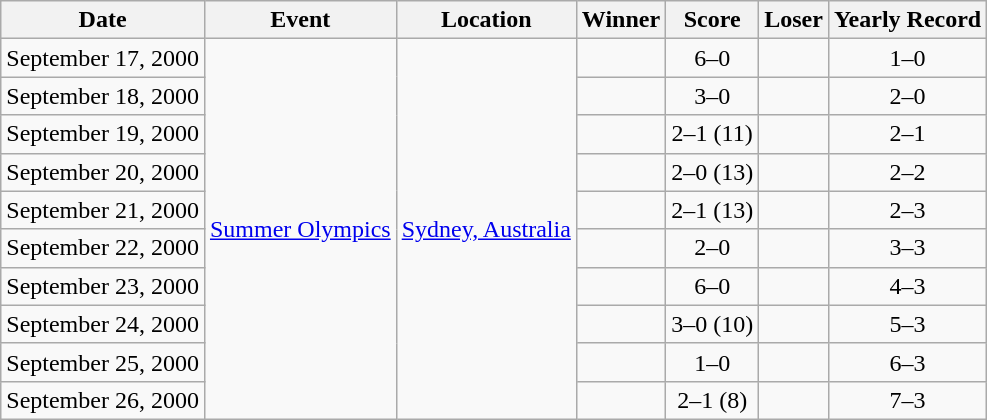<table class="wikitable">
<tr>
<th>Date</th>
<th>Event</th>
<th>Location</th>
<th>Winner</th>
<th>Score</th>
<th>Loser</th>
<th>Yearly Record</th>
</tr>
<tr align=center>
<td>September 17, 2000</td>
<td rowspan=10><a href='#'>Summer Olympics</a></td>
<td rowspan=10><a href='#'>Sydney, Australia</a></td>
<td></td>
<td>6–0</td>
<td></td>
<td>1–0</td>
</tr>
<tr align=center>
<td>September 18, 2000</td>
<td></td>
<td>3–0</td>
<td></td>
<td>2–0</td>
</tr>
<tr align=center>
<td>September 19, 2000</td>
<td></td>
<td>2–1 (11)</td>
<td></td>
<td>2–1</td>
</tr>
<tr align=center>
<td>September 20, 2000</td>
<td></td>
<td>2–0 (13)</td>
<td></td>
<td>2–2</td>
</tr>
<tr align=center>
<td>September 21, 2000</td>
<td></td>
<td>2–1 (13)</td>
<td></td>
<td>2–3</td>
</tr>
<tr align=center>
<td>September 22, 2000</td>
<td></td>
<td>2–0</td>
<td></td>
<td>3–3</td>
</tr>
<tr align=center>
<td>September 23, 2000</td>
<td></td>
<td>6–0</td>
<td></td>
<td>4–3</td>
</tr>
<tr align=center>
<td>September 24, 2000</td>
<td></td>
<td>3–0 (10)</td>
<td></td>
<td>5–3</td>
</tr>
<tr align=center>
<td>September 25, 2000</td>
<td></td>
<td>1–0</td>
<td></td>
<td>6–3</td>
</tr>
<tr align=center>
<td>September 26, 2000</td>
<td></td>
<td>2–1 (8)</td>
<td></td>
<td>7–3</td>
</tr>
</table>
